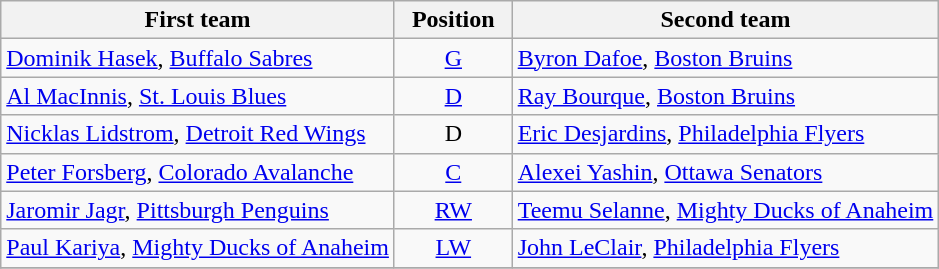<table class="wikitable">
<tr>
<th>First team</th>
<th>  Position  </th>
<th>Second team</th>
</tr>
<tr>
<td><a href='#'>Dominik Hasek</a>, <a href='#'>Buffalo Sabres</a></td>
<td align=center><a href='#'>G</a></td>
<td><a href='#'>Byron Dafoe</a>, <a href='#'>Boston Bruins</a></td>
</tr>
<tr>
<td><a href='#'>Al MacInnis</a>, <a href='#'>St. Louis Blues</a></td>
<td align=center><a href='#'>D</a></td>
<td><a href='#'>Ray Bourque</a>, <a href='#'>Boston Bruins</a></td>
</tr>
<tr>
<td><a href='#'>Nicklas Lidstrom</a>, <a href='#'>Detroit Red Wings</a></td>
<td align=center>D</td>
<td><a href='#'>Eric Desjardins</a>, <a href='#'>Philadelphia Flyers</a></td>
</tr>
<tr>
<td><a href='#'>Peter Forsberg</a>, <a href='#'>Colorado Avalanche</a></td>
<td align=center><a href='#'>C</a></td>
<td><a href='#'>Alexei Yashin</a>, <a href='#'>Ottawa Senators</a></td>
</tr>
<tr>
<td><a href='#'>Jaromir Jagr</a>, <a href='#'>Pittsburgh Penguins</a></td>
<td align=center><a href='#'>RW</a></td>
<td><a href='#'>Teemu Selanne</a>, <a href='#'>Mighty Ducks of Anaheim</a></td>
</tr>
<tr>
<td><a href='#'>Paul Kariya</a>, <a href='#'>Mighty Ducks of Anaheim</a></td>
<td align=center><a href='#'>LW</a></td>
<td><a href='#'>John LeClair</a>, <a href='#'>Philadelphia Flyers</a></td>
</tr>
<tr>
</tr>
</table>
